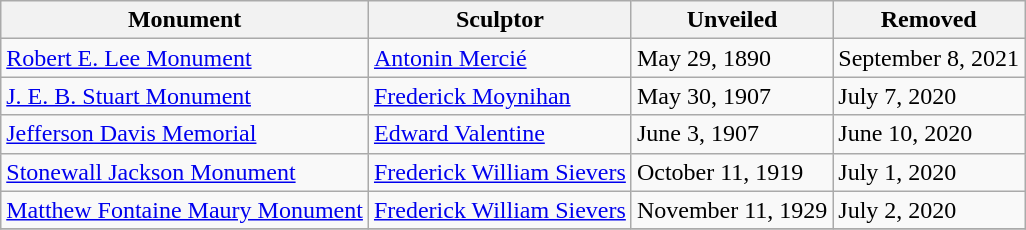<table class="wikitable">
<tr>
<th>Monument</th>
<th>Sculptor</th>
<th>Unveiled</th>
<th>Removed</th>
</tr>
<tr>
<td><a href='#'>Robert E. Lee Monument</a></td>
<td><a href='#'>Antonin Mercié</a></td>
<td>May 29, 1890</td>
<td>September 8, 2021</td>
</tr>
<tr>
<td><a href='#'>J. E. B. Stuart Monument</a></td>
<td><a href='#'>Frederick Moynihan</a></td>
<td>May 30, 1907</td>
<td>July 7, 2020</td>
</tr>
<tr>
<td><a href='#'>Jefferson Davis Memorial</a></td>
<td><a href='#'>Edward Valentine</a></td>
<td>June 3, 1907</td>
<td>June 10, 2020</td>
</tr>
<tr>
<td><a href='#'>Stonewall Jackson Monument</a></td>
<td><a href='#'>Frederick William Sievers</a></td>
<td>October 11, 1919</td>
<td>July 1, 2020</td>
</tr>
<tr>
<td><a href='#'>Matthew Fontaine Maury Monument</a></td>
<td><a href='#'>Frederick William Sievers</a></td>
<td>November 11, 1929</td>
<td>July 2, 2020</td>
</tr>
<tr>
</tr>
</table>
